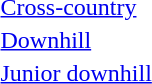<table>
<tr>
<td><a href='#'>Cross-country</a></td>
<td></td>
<td></td>
<td></td>
</tr>
<tr>
<td><a href='#'>Downhill</a></td>
<td></td>
<td></td>
<td></td>
</tr>
<tr>
<td><a href='#'>Junior downhill</a></td>
<td></td>
<td></td>
<td></td>
</tr>
</table>
